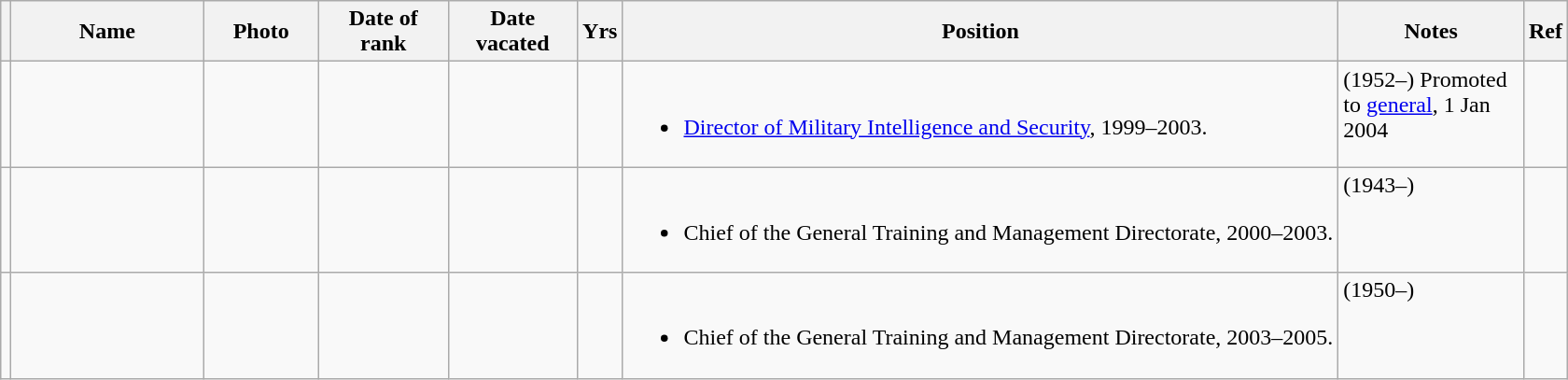<table class="wikitable sortable">
<tr>
<th></th>
<th width=130>Name</th>
<th width=75 class="unsortable">Photo</th>
<th width=85>Date of rank</th>
<th width=85>Date vacated</th>
<th width=20>Yrs</th>
<th class="unsortable">Position</th>
<th width=125 class="unsortable">Notes</th>
<th class="unsortable">Ref</th>
</tr>
<tr valign=top>
<td align=right></td>
<td></td>
<td></td>
<td align=right>  </td>
<td align=right>  </td>
<td align=right>  </td>
<td><br><ul><li><a href='#'>Director of Military Intelligence and Security</a>, 1999–2003.</li></ul></td>
<td>(1952–) Promoted to <a href='#'>general</a>, 1 Jan 2004</td>
<td></td>
</tr>
<tr valign=top>
<td align=right></td>
<td></td>
<td></td>
<td align=right>  </td>
<td align=right>  </td>
<td align=right>  </td>
<td><br><ul><li>Chief of the General Training and Management Directorate, 2000–2003.</li></ul></td>
<td>(1943–)</td>
<td></td>
</tr>
<tr valign=top>
<td align=right></td>
<td></td>
<td></td>
<td align=right>  </td>
<td align=right>  </td>
<td align=right>  </td>
<td><br><ul><li>Chief of the General Training and Management Directorate, 2003–2005.</li></ul></td>
<td>(1950–)</td>
<td></td>
</tr>
</table>
